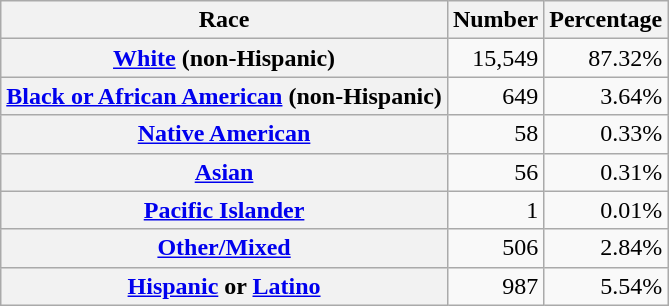<table class="wikitable" style="text-align:right">
<tr>
<th scope="col">Race</th>
<th scope="col">Number</th>
<th scope="col">Percentage</th>
</tr>
<tr>
<th scope="row"><a href='#'>White</a> (non-Hispanic)</th>
<td>15,549</td>
<td>87.32%</td>
</tr>
<tr>
<th scope="row"><a href='#'>Black or African American</a> (non-Hispanic)</th>
<td>649</td>
<td>3.64%</td>
</tr>
<tr>
<th scope="row"><a href='#'>Native American</a></th>
<td>58</td>
<td>0.33%</td>
</tr>
<tr>
<th scope="row"><a href='#'>Asian</a></th>
<td>56</td>
<td>0.31%</td>
</tr>
<tr>
<th scope="row"><a href='#'>Pacific Islander</a></th>
<td>1</td>
<td>0.01%</td>
</tr>
<tr>
<th scope="row"><a href='#'>Other/Mixed</a></th>
<td>506</td>
<td>2.84%</td>
</tr>
<tr>
<th scope="row"><a href='#'>Hispanic</a> or <a href='#'>Latino</a></th>
<td>987</td>
<td>5.54%</td>
</tr>
</table>
